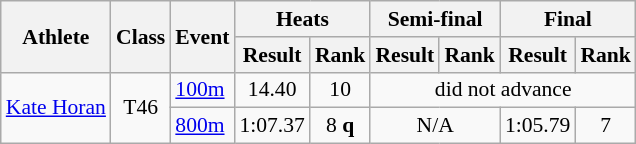<table class=wikitable style="font-size:90%">
<tr>
<th rowspan="2">Athlete</th>
<th rowspan="2">Class</th>
<th rowspan="2">Event</th>
<th colspan="2">Heats</th>
<th colspan="2">Semi-final</th>
<th colspan="2">Final</th>
</tr>
<tr>
<th>Result</th>
<th>Rank</th>
<th>Result</th>
<th>Rank</th>
<th>Result</th>
<th>Rank</th>
</tr>
<tr>
<td rowspan="2"><a href='#'>Kate Horan</a></td>
<td rowspan="2" style="text-align:center;">T46</td>
<td><a href='#'>100m</a></td>
<td style="text-align:center;">14.40</td>
<td style="text-align:center;">10</td>
<td style="text-align:center;" colspan="4">did not advance</td>
</tr>
<tr>
<td><a href='#'>800m</a></td>
<td style="text-align:center;">1:07.37</td>
<td style="text-align:center;">8 <strong>q</strong></td>
<td style="text-align:center;" colspan="2">N/A</td>
<td style="text-align:center;">1:05.79</td>
<td style="text-align:center;">7</td>
</tr>
</table>
